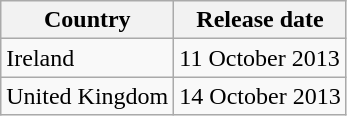<table class="wikitable">
<tr>
<th>Country</th>
<th>Release date</th>
</tr>
<tr>
<td>Ireland</td>
<td>11 October 2013</td>
</tr>
<tr>
<td>United Kingdom</td>
<td>14 October 2013</td>
</tr>
</table>
